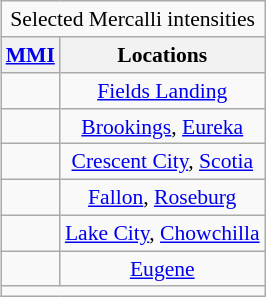<table class="wikitable" style="float: right; text-align: center; font-size:90%;">
<tr>
<td colspan="2" style="text-align: center;">Selected Mercalli intensities</td>
</tr>
<tr>
<th><a href='#'>MMI</a></th>
<th>Locations</th>
</tr>
<tr>
<td></td>
<td><a href='#'>Fields Landing</a></td>
</tr>
<tr>
<td></td>
<td><a href='#'>Brookings</a>, <a href='#'>Eureka</a></td>
</tr>
<tr>
<td></td>
<td><a href='#'>Crescent City</a>, <a href='#'>Scotia</a></td>
</tr>
<tr>
<td></td>
<td><a href='#'>Fallon</a>, <a href='#'>Roseburg</a></td>
</tr>
<tr>
<td></td>
<td><a href='#'>Lake City</a>, <a href='#'>Chowchilla</a></td>
</tr>
<tr>
<td></td>
<td><a href='#'>Eugene</a></td>
</tr>
<tr>
<td colspan="3" style="text-align: center;"><small></small></td>
</tr>
</table>
